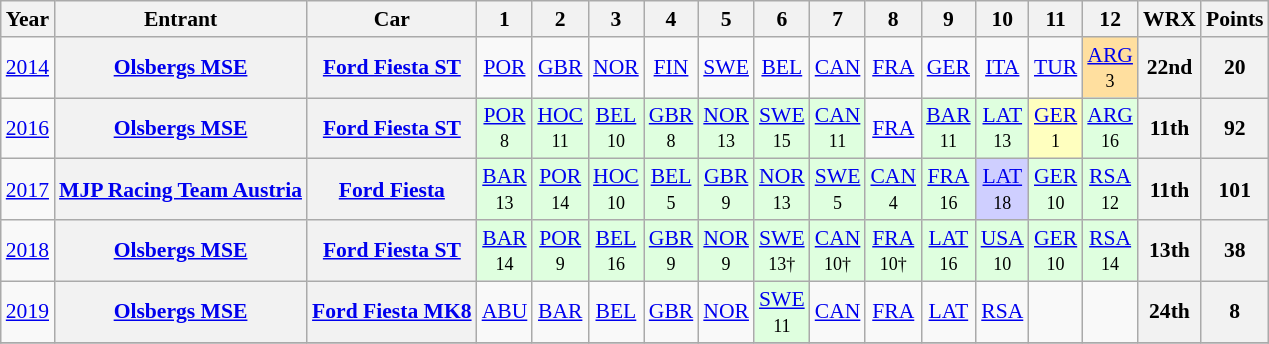<table class="wikitable" border="1" style="text-align:center; font-size:90%;">
<tr valign="top">
<th>Year</th>
<th>Entrant</th>
<th>Car</th>
<th>1</th>
<th>2</th>
<th>3</th>
<th>4</th>
<th>5</th>
<th>6</th>
<th>7</th>
<th>8</th>
<th>9</th>
<th>10</th>
<th>11</th>
<th>12</th>
<th>WRX</th>
<th>Points</th>
</tr>
<tr>
<td><a href='#'>2014</a></td>
<th><a href='#'>Olsbergs MSE</a></th>
<th><a href='#'>Ford Fiesta ST</a></th>
<td><a href='#'>POR</a></td>
<td><a href='#'>GBR</a></td>
<td><a href='#'>NOR</a></td>
<td><a href='#'>FIN</a></td>
<td><a href='#'>SWE</a></td>
<td><a href='#'>BEL</a></td>
<td><a href='#'>CAN</a></td>
<td><a href='#'>FRA</a></td>
<td><a href='#'>GER</a></td>
<td><a href='#'>ITA</a></td>
<td><a href='#'>TUR</a></td>
<td style="background:#FFDF9F;"><a href='#'>ARG</a><br><small>3</small></td>
<th>22nd</th>
<th>20</th>
</tr>
<tr>
<td><a href='#'>2016</a></td>
<th><a href='#'>Olsbergs MSE</a></th>
<th><a href='#'>Ford Fiesta ST</a></th>
<td style="background:#DFFFDF;"><a href='#'>POR</a><br><small>8</small></td>
<td style="background:#DFFFDF;"><a href='#'>HOC</a><br><small>11</small></td>
<td style="background:#DFFFDF;"><a href='#'>BEL</a><br><small>10</small></td>
<td style="background:#DFFFDF;"><a href='#'>GBR</a><br><small>8</small></td>
<td style="background:#DFFFDF;"><a href='#'>NOR</a><br><small>13</small></td>
<td style="background:#DFFFDF;"><a href='#'>SWE</a><br><small>15</small></td>
<td style="background:#DFFFDF;"><a href='#'>CAN</a><br><small>11</small></td>
<td><a href='#'>FRA</a><br><small></small></td>
<td style="background:#DFFFDF;"><a href='#'>BAR</a><br><small>11</small></td>
<td style="background:#DFFFDF;"><a href='#'>LAT</a><br><small>13</small></td>
<td style="background:#FFFFBF;"><a href='#'>GER</a><br><small>1</small></td>
<td style="background:#DFFFDF;"><a href='#'>ARG</a><br><small>16</small></td>
<th>11th</th>
<th>92</th>
</tr>
<tr>
<td><a href='#'>2017</a></td>
<th><a href='#'>MJP Racing Team Austria</a></th>
<th><a href='#'>Ford Fiesta</a></th>
<td style="background:#DFFFDF;"><a href='#'>BAR</a><br><small>13</small></td>
<td style="background:#DFFFDF;"><a href='#'>POR</a><br><small>14</small></td>
<td style="background:#DFFFDF;"><a href='#'>HOC</a><br><small>10</small></td>
<td style="background:#DFFFDF;"><a href='#'>BEL</a><br><small>5</small></td>
<td style="background:#DFFFDF;"><a href='#'>GBR</a><br><small>9</small></td>
<td style="background:#DFFFDF;"><a href='#'>NOR</a><br><small>13</small></td>
<td style="background:#DFFFDF;"><a href='#'>SWE</a><br><small>5</small></td>
<td style="background:#DFFFDF;"><a href='#'>CAN</a><br><small>4</small></td>
<td style="background:#DFFFDF;"><a href='#'>FRA</a><br><small>16</small></td>
<td style="background:#CFCFFF;"><a href='#'>LAT</a><br><small>18</small></td>
<td style="background:#DFFFDF;"><a href='#'>GER</a><br><small>10</small></td>
<td style="background:#DFFFDF;"><a href='#'>RSA</a><br><small>12</small></td>
<th>11th</th>
<th>101</th>
</tr>
<tr>
<td><a href='#'>2018</a></td>
<th><a href='#'>Olsbergs MSE</a></th>
<th><a href='#'>Ford Fiesta ST</a></th>
<td style="background:#DFFFDF;"><a href='#'>BAR</a><br><small>14</small></td>
<td style="background:#DFFFDF;"><a href='#'>POR</a><br><small>9</small></td>
<td style="background:#DFFFDF;"><a href='#'>BEL</a><br><small>16</small></td>
<td style="background:#DFFFDF;"><a href='#'>GBR</a><br><small>9</small></td>
<td style="background:#DFFFDF;"><a href='#'>NOR</a><br><small>9</small></td>
<td style="background:#DFFFDF;"><a href='#'>SWE</a><br><small>13†</small></td>
<td style="background:#DFFFDF;"><a href='#'>CAN</a><br><small>10†</small></td>
<td style="background:#DFFFDF;"><a href='#'>FRA</a><br><small>10†</small></td>
<td style="background:#DFFFDF;"><a href='#'>LAT</a><br><small>16</small></td>
<td style="background:#DFFFDF;"><a href='#'>USA</a><br><small>10</small></td>
<td style="background:#DFFFDF;"><a href='#'>GER</a><br><small>10</small></td>
<td style="background:#DFFFDF;"><a href='#'>RSA</a><br><small>14</small></td>
<th>13th</th>
<th>38</th>
</tr>
<tr>
<td><a href='#'>2019</a></td>
<th><a href='#'>Olsbergs MSE</a></th>
<th><a href='#'>Ford Fiesta MK8</a></th>
<td><a href='#'>ABU</a></td>
<td><a href='#'>BAR</a></td>
<td><a href='#'>BEL</a></td>
<td><a href='#'>GBR</a></td>
<td><a href='#'>NOR</a></td>
<td style="background:#DFFFDF;"><a href='#'>SWE</a><br><small>11</small></td>
<td><a href='#'>CAN</a></td>
<td><a href='#'>FRA</a></td>
<td><a href='#'>LAT</a></td>
<td><a href='#'>RSA</a></td>
<td></td>
<td></td>
<th>24th</th>
<th>8</th>
</tr>
<tr>
</tr>
</table>
